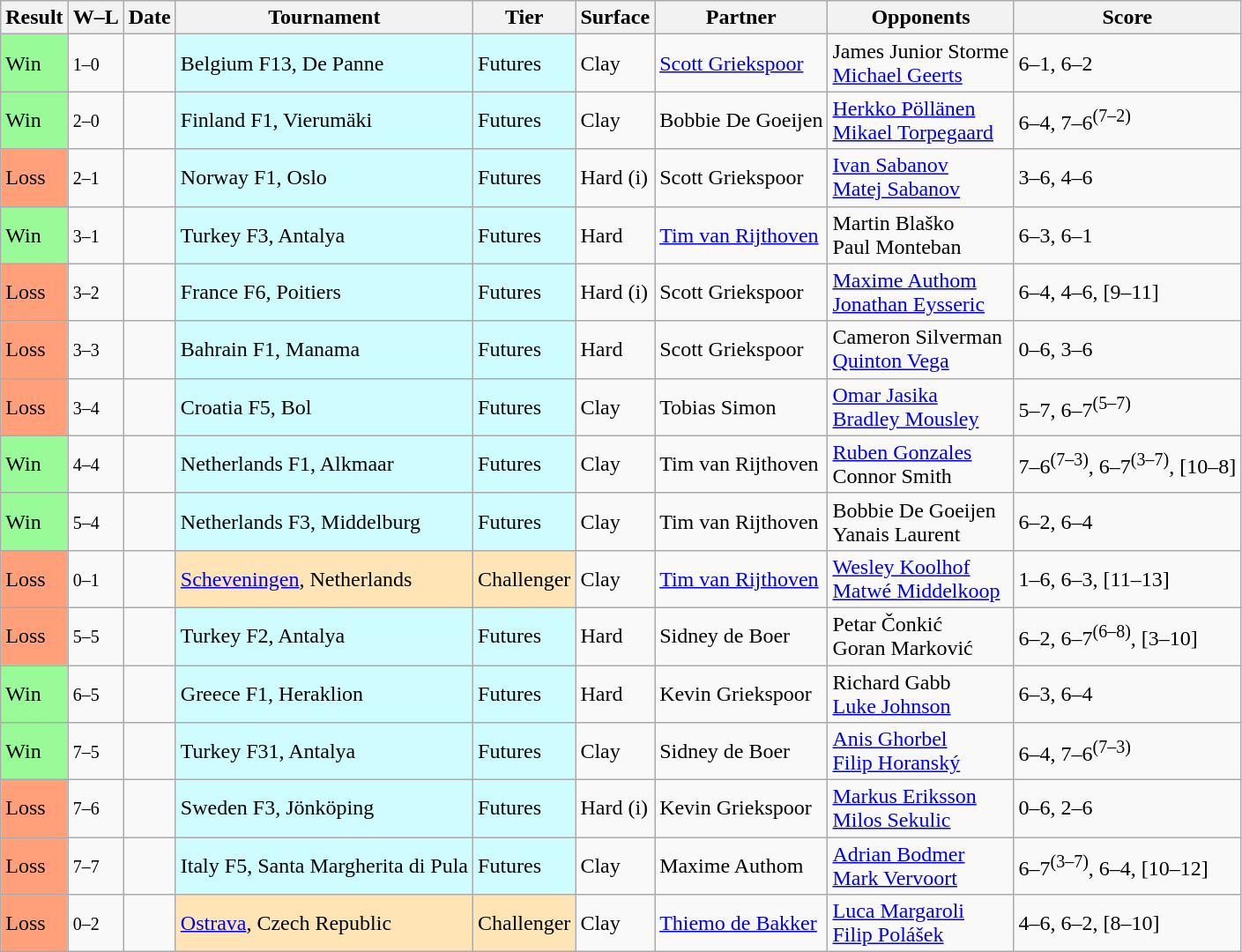<table class="sortable wikitable nowrap">
<tr>
<th>Result</th>
<th class="unsortable">W–L</th>
<th>Date</th>
<th>Tournament</th>
<th>Tier</th>
<th>Surface</th>
<th>Partner</th>
<th>Opponents</th>
<th class="unsortable">Score</th>
</tr>
<tr>
<td style="background:#98fb98;">Win</td>
<td><small>1–0</small></td>
<td></td>
<td style="background:#cffcff;">Belgium F13, De Panne</td>
<td style="background:#cffcff;">Futures</td>
<td>Clay</td>
<td> <a href='#'>Scott Griekspoor</a></td>
<td> James Junior Storme <br> <a href='#'>Michael Geerts</a></td>
<td>6–1, 6–2</td>
</tr>
<tr>
<td style="background:#98fb98;">Win</td>
<td><small>2–0</small></td>
<td></td>
<td style="background:#cffcff;">Finland F1, Vierumäki</td>
<td style="background:#cffcff;">Futures</td>
<td>Clay</td>
<td> Bobbie De Goeijen</td>
<td> <a href='#'>Herkko Pöllänen</a><br> <a href='#'>Mikael Torpegaard</a></td>
<td>6–4, 7–6<sup>(7–2)</sup></td>
</tr>
<tr>
<td style="background:#ffa07a;">Loss</td>
<td><small>2–1</small></td>
<td></td>
<td style="background:#cffcff;">Norway F1, Oslo</td>
<td style="background:#cffcff;">Futures</td>
<td>Hard (i)</td>
<td> Scott Griekspoor</td>
<td> <a href='#'>Ivan Sabanov</a><br> <a href='#'>Matej Sabanov</a></td>
<td>3–6, 4–6</td>
</tr>
<tr>
<td style="background:#98fb98;">Win</td>
<td><small>3–1</small></td>
<td></td>
<td style="background:#cffcff;">Turkey F3, Antalya</td>
<td style="background:#cffcff;">Futures</td>
<td>Hard</td>
<td> <a href='#'>Tim van Rijthoven</a></td>
<td> Martin Blaško<br> Paul Monteban</td>
<td>6–3, 6–1</td>
</tr>
<tr>
<td style="background:#ffa07a;">Loss</td>
<td><small>3–2</small></td>
<td></td>
<td style="background:#cffcff;">France F6, Poitiers</td>
<td style="background:#cffcff;">Futures</td>
<td>Hard (i)</td>
<td> Scott Griekspoor</td>
<td> <a href='#'>Maxime Authom</a><br> <a href='#'>Jonathan Eysseric</a></td>
<td>6–4, 4–6, [9–11]</td>
</tr>
<tr>
<td style="background:#ffa07a;">Loss</td>
<td><small>3–3</small></td>
<td></td>
<td style="background:#cffcff;">Bahrain F1, Manama</td>
<td style="background:#cffcff;">Futures</td>
<td>Hard</td>
<td> Scott Griekspoor</td>
<td> Cameron Silverman<br> <a href='#'>Quinton Vega</a></td>
<td>0–6, 3–6</td>
</tr>
<tr>
<td style="background:#ffa07a;">Loss</td>
<td><small>3–4</small></td>
<td></td>
<td style="background:#cffcff;">Croatia F5, Bol</td>
<td style="background:#cffcff;">Futures</td>
<td>Clay</td>
<td> Tobias Simon</td>
<td> <a href='#'>Omar Jasika</a><br> <a href='#'>Bradley Mousley</a></td>
<td>5–7, 6–7<sup>(5–7)</sup></td>
</tr>
<tr>
<td style="background:#98fb98;">Win</td>
<td><small>4–4</small></td>
<td></td>
<td style="background:#cffcff;">Netherlands F1, Alkmaar</td>
<td style="background:#cffcff;">Futures</td>
<td>Clay</td>
<td> Tim van Rijthoven</td>
<td> <a href='#'>Ruben Gonzales</a><br> Connor Smith</td>
<td>7–6<sup>(7–3)</sup>, 6–7<sup>(3–7)</sup>, [10–8]</td>
</tr>
<tr>
<td style="background:#98fb98;">Win</td>
<td><small>5–4</small></td>
<td></td>
<td style="background:#cffcff;">Netherlands F3, Middelburg</td>
<td style="background:#cffcff;">Futures</td>
<td>Clay</td>
<td> Tim van Rijthoven</td>
<td> Bobbie De Goeijen<br> Yanais Laurent</td>
<td>6–2, 6–4</td>
</tr>
<tr>
<td style="background:#ffa07a;">Loss</td>
<td><small>0–1</small></td>
<td><a href='#'></a></td>
<td style="background:moccasin;"><a href='#'>Scheveningen</a>, Netherlands</td>
<td style="background:moccasin;">Challenger</td>
<td>Clay</td>
<td> <a href='#'>Tim van Rijthoven</a></td>
<td> <a href='#'>Wesley Koolhof</a><br> <a href='#'>Matwé Middelkoop</a></td>
<td>1–6, 6–3, [11–13]</td>
</tr>
<tr>
<td style="background:#ffa07a;">Loss</td>
<td><small>5–5</small></td>
<td></td>
<td style="background:#cffcff;">Turkey F2, Antalya</td>
<td style="background:#cffcff;">Futures</td>
<td>Hard</td>
<td> Sidney de Boer</td>
<td> Petar Čonkić<br> Goran Marković</td>
<td>6–2, 6–7<sup>(6–8)</sup>, [3–10]</td>
</tr>
<tr>
<td style="background:#98fb98;">Win</td>
<td><small>6–5</small></td>
<td></td>
<td style="background:#cffcff;">Greece F1, Heraklion</td>
<td style="background:#cffcff;">Futures</td>
<td>Hard</td>
<td> Kevin Griekspoor</td>
<td> Richard Gabb<br> <a href='#'>Luke Johnson</a></td>
<td>6–3, 6–4</td>
</tr>
<tr>
<td style="background:#98fb98;">Win</td>
<td><small>7–5</small></td>
<td></td>
<td style="background:#cffcff;">Turkey F31, Antalya</td>
<td style="background:#cffcff;">Futures</td>
<td>Clay</td>
<td> Sidney de Boer</td>
<td> <a href='#'>Anis Ghorbel</a><br> <a href='#'>Filip Horanský</a></td>
<td>6–4, 7–6<sup>(7–3)</sup></td>
</tr>
<tr>
<td style="background:#ffa07a;">Loss</td>
<td><small>7–6</small></td>
<td></td>
<td style="background:#cffcff;">Sweden F3, Jönköping</td>
<td style="background:#cffcff;">Futures</td>
<td>Hard (i)</td>
<td> Kevin Griekspoor</td>
<td> <a href='#'>Markus Eriksson</a><br> <a href='#'>Milos Sekulic</a></td>
<td>0–6, 2–6</td>
</tr>
<tr>
<td style="background:#ffa07a;">Loss</td>
<td><small>7–7</small></td>
<td></td>
<td style="background:#cffcff;">Italy F5, Santa Margherita di Pula</td>
<td style="background:#cffcff;">Futures</td>
<td>Clay</td>
<td> Maxime Authom</td>
<td> <a href='#'>Adrian Bodmer</a><br> <a href='#'>Mark Vervoort</a></td>
<td>6–7<sup>(3–7)</sup>, 6–4, [10–12]</td>
</tr>
<tr>
<td style="background:#ffa07a;">Loss</td>
<td><small>0–2</small></td>
<td><a href='#'></a></td>
<td style="background:moccasin;"><a href='#'>Ostrava</a>, Czech Republic</td>
<td style="background:moccasin;">Challenger</td>
<td>Clay</td>
<td> <a href='#'>Thiemo de Bakker</a></td>
<td> <a href='#'>Luca Margaroli</a><br> <a href='#'>Filip Polášek</a></td>
<td>4–6, 6–2, [8–10]</td>
</tr>
</table>
